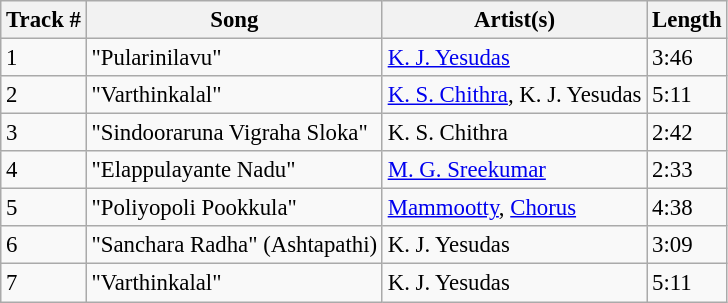<table class="wikitable" style="font-size:95%;">
<tr>
<th>Track #</th>
<th>Song</th>
<th>Artist(s)</th>
<th>Length</th>
</tr>
<tr>
<td>1</td>
<td>"Pularinilavu"</td>
<td><a href='#'>K. J. Yesudas</a></td>
<td>3:46</td>
</tr>
<tr>
<td>2</td>
<td>"Varthinkalal"</td>
<td><a href='#'>K. S. Chithra</a>, K. J. Yesudas</td>
<td>5:11</td>
</tr>
<tr>
<td>3</td>
<td>"Sindooraruna Vigraha Sloka"</td>
<td>K. S. Chithra</td>
<td>2:42</td>
</tr>
<tr>
<td>4</td>
<td>"Elappulayante Nadu"</td>
<td><a href='#'>M. G. Sreekumar</a></td>
<td>2:33</td>
</tr>
<tr>
<td>5</td>
<td>"Poliyopoli Pookkula"</td>
<td><a href='#'>Mammootty</a>, <a href='#'>Chorus</a></td>
<td>4:38</td>
</tr>
<tr>
<td>6</td>
<td>"Sanchara Radha" (Ashtapathi)</td>
<td>K. J. Yesudas</td>
<td>3:09</td>
</tr>
<tr>
<td>7</td>
<td>"Varthinkalal"</td>
<td>K. J. Yesudas</td>
<td>5:11</td>
</tr>
</table>
